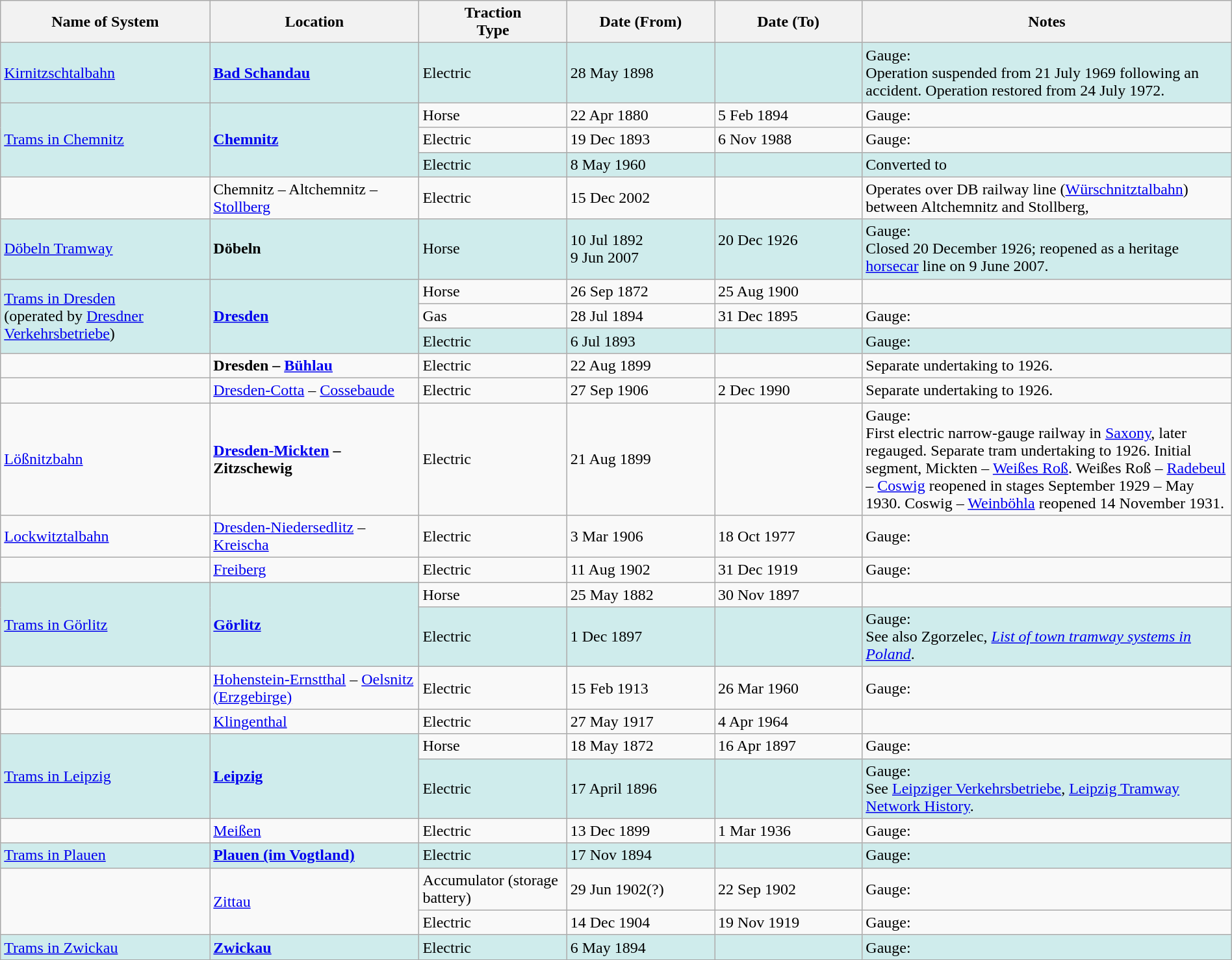<table class="wikitable" width=100%>
<tr>
<th width=17%>Name of System</th>
<th width=17%>Location</th>
<th width=12%>Traction<br>Type</th>
<th width=12%>Date (From)</th>
<th width=12%>Date (To)</th>
<th width=30%>Notes</th>
</tr>
<tr style="background:#CFECEC">
<td><a href='#'>Kirnitzschtalbahn</a></td>
<td><strong><a href='#'>Bad Schandau</a></strong></td>
<td>Electric</td>
<td>28 May 1898</td>
<td> </td>
<td>Gauge: <br>Operation suspended from 21 July 1969 following an accident. Operation restored from 24 July 1972.</td>
</tr>
<tr>
<td style="background:#CFECEC" rowspan="3"><a href='#'>Trams in Chemnitz</a></td>
<td style="background:#CFECEC" rowspan="3"><strong><a href='#'>Chemnitz</a></strong></td>
<td>Horse</td>
<td>22 Apr 1880</td>
<td>5 Feb 1894</td>
<td>Gauge: </td>
</tr>
<tr>
<td>Electric</td>
<td>19 Dec 1893</td>
<td>6 Nov 1988</td>
<td>Gauge: </td>
</tr>
<tr style="background:#CFECEC">
<td>Electric</td>
<td>8 May 1960</td>
<td> </td>
<td>Converted to </td>
</tr>
<tr>
<td> </td>
<td>Chemnitz – Altchemnitz – <a href='#'>Stollberg</a></td>
<td>Electric</td>
<td>15 Dec 2002</td>
<td> </td>
<td>Operates over DB railway line (<a href='#'>Würschnitztalbahn</a>) between Altchemnitz and Stollberg,</td>
</tr>
<tr style="background:#CFECEC">
<td><a href='#'>Döbeln Tramway</a></td>
<td><strong>Döbeln</strong></td>
<td>Horse</td>
<td>10 Jul 1892<br>9 Jun 2007</td>
<td>20 Dec 1926<br> </td>
<td>Gauge: <br>Closed 20 December 1926; reopened as a heritage <a href='#'>horsecar</a> line on 9 June 2007.</td>
</tr>
<tr>
<td style="background:#CFECEC" rowspan="3"><a href='#'>Trams in Dresden</a><br>(operated by <a href='#'>Dresdner Verkehrsbetriebe</a>)</td>
<td style="background:#CFECEC" rowspan="3"><strong><a href='#'>Dresden</a></strong></td>
<td>Horse</td>
<td>26 Sep 1872</td>
<td>25 Aug 1900</td>
<td> </td>
</tr>
<tr>
<td>Gas</td>
<td>28 Jul 1894</td>
<td>31 Dec 1895</td>
<td>Gauge: </td>
</tr>
<tr style="background:#CFECEC">
<td>Electric</td>
<td>6 Jul 1893</td>
<td> </td>
<td>Gauge: </td>
</tr>
<tr>
<td> </td>
<td><strong>Dresden – <a href='#'>Bühlau</a></strong></td>
<td>Electric</td>
<td>22 Aug 1899</td>
<td> </td>
<td>Separate undertaking to 1926.</td>
</tr>
<tr>
<td> </td>
<td><a href='#'>Dresden-Cotta</a> – <a href='#'>Cossebaude</a></td>
<td>Electric</td>
<td>27 Sep 1906</td>
<td>2 Dec 1990</td>
<td>Separate undertaking to 1926.</td>
</tr>
<tr>
<td><a href='#'>Lößnitzbahn</a></td>
<td><strong><a href='#'>Dresden-Mickten</a> – Zitzschewig</strong></td>
<td>Electric</td>
<td>21 Aug 1899</td>
<td> </td>
<td>Gauge: <br>First electric narrow-gauge railway in <a href='#'>Saxony</a>, later regauged. Separate tram undertaking to 1926. Initial segment, Mickten – <a href='#'>Weißes Roß</a>. Weißes Roß – <a href='#'>Radebeul</a> – <a href='#'>Coswig</a> reopened in stages September 1929 – May 1930. Coswig – <a href='#'>Weinböhla</a> reopened 14 November 1931.</td>
</tr>
<tr>
<td><a href='#'>Lockwitztalbahn</a></td>
<td><a href='#'>Dresden-Niedersedlitz</a> – <a href='#'>Kreischa</a></td>
<td>Electric</td>
<td>3 Mar 1906</td>
<td>18 Oct 1977</td>
<td>Gauge: </td>
</tr>
<tr>
<td> </td>
<td><a href='#'>Freiberg</a></td>
<td>Electric</td>
<td>11 Aug 1902</td>
<td>31 Dec 1919</td>
<td>Gauge: </td>
</tr>
<tr>
<td style="background:#CFECEC" rowspan="2"><a href='#'>Trams in Görlitz</a></td>
<td style="background:#CFECEC" rowspan="2"><strong><a href='#'>Görlitz</a></strong></td>
<td>Horse</td>
<td>25 May 1882</td>
<td>30 Nov 1897</td>
<td> </td>
</tr>
<tr style="background:#CFECEC">
<td>Electric</td>
<td>1 Dec 1897</td>
<td> </td>
<td>Gauge: <br>See also Zgorzelec, <em><a href='#'>List of town tramway systems in Poland</a></em>.</td>
</tr>
<tr>
<td> </td>
<td><a href='#'>Hohenstein-Ernstthal</a> – <a href='#'>Oelsnitz (Erzgebirge)</a></td>
<td>Electric</td>
<td>15 Feb 1913</td>
<td>26 Mar 1960</td>
<td>Gauge: </td>
</tr>
<tr>
<td> </td>
<td><a href='#'>Klingenthal</a></td>
<td>Electric</td>
<td>27 May 1917</td>
<td>4 Apr 1964</td>
<td> </td>
</tr>
<tr>
<td style="background:#CFECEC" rowspan="2"><a href='#'>Trams in Leipzig</a></td>
<td style="background:#CFECEC" rowspan="2"><strong><a href='#'>Leipzig</a></strong></td>
<td>Horse</td>
<td>18 May 1872</td>
<td>16 Apr 1897</td>
<td>Gauge: </td>
</tr>
<tr style="background:#CFECEC">
<td>Electric</td>
<td>17 April 1896</td>
<td> </td>
<td>Gauge: <br>See <a href='#'>Leipziger Verkehrsbetriebe</a>, <a href='#'>Leipzig Tramway Network History</a>.</td>
</tr>
<tr>
<td> </td>
<td><a href='#'>Meißen</a></td>
<td>Electric</td>
<td>13 Dec 1899</td>
<td>1 Mar 1936</td>
<td>Gauge: </td>
</tr>
<tr style="background:#CFECEC">
<td><a href='#'>Trams in Plauen</a></td>
<td><strong><a href='#'>Plauen (im Vogtland)</a></strong></td>
<td>Electric</td>
<td>17 Nov 1894</td>
<td> </td>
<td>Gauge: </td>
</tr>
<tr>
<td rowspan="2"> </td>
<td rowspan="2"><a href='#'>Zittau</a></td>
<td>Accumulator (storage battery)</td>
<td>29 Jun 1902(?)</td>
<td>22 Sep 1902</td>
<td>Gauge: </td>
</tr>
<tr>
<td>Electric</td>
<td>14 Dec 1904</td>
<td>19 Nov 1919</td>
<td>Gauge: </td>
</tr>
<tr style="background:#CFECEC">
<td><a href='#'>Trams in Zwickau</a></td>
<td><strong><a href='#'>Zwickau</a></strong></td>
<td>Electric</td>
<td>6 May 1894</td>
<td> </td>
<td>Gauge: </td>
</tr>
</table>
